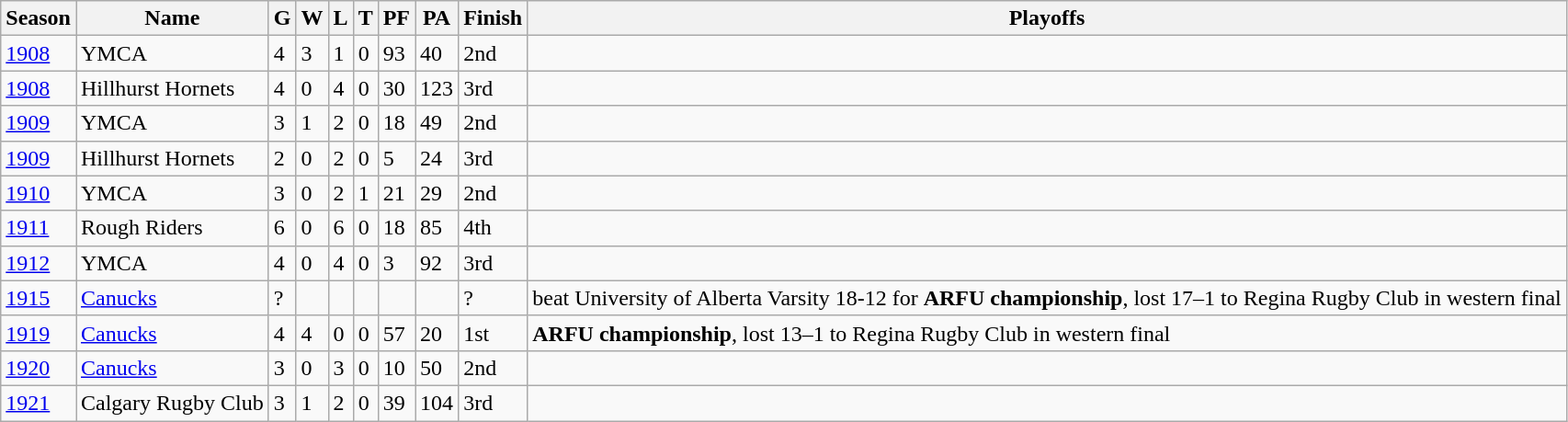<table class="wikitable">
<tr>
<th>Season</th>
<th>Name</th>
<th>G</th>
<th>W</th>
<th>L</th>
<th>T</th>
<th>PF</th>
<th>PA</th>
<th>Finish</th>
<th>Playoffs</th>
</tr>
<tr>
<td><a href='#'>1908</a></td>
<td>YMCA</td>
<td>4</td>
<td>3</td>
<td>1</td>
<td>0</td>
<td>93</td>
<td>40</td>
<td>2nd</td>
<td></td>
</tr>
<tr>
<td><a href='#'>1908</a></td>
<td>Hillhurst Hornets</td>
<td>4</td>
<td>0</td>
<td>4</td>
<td>0</td>
<td>30</td>
<td>123</td>
<td>3rd</td>
<td></td>
</tr>
<tr>
<td><a href='#'>1909</a></td>
<td>YMCA</td>
<td>3</td>
<td>1</td>
<td>2</td>
<td>0</td>
<td>18</td>
<td>49</td>
<td>2nd</td>
<td></td>
</tr>
<tr>
<td><a href='#'>1909</a></td>
<td>Hillhurst Hornets</td>
<td>2</td>
<td>0</td>
<td>2</td>
<td>0</td>
<td>5</td>
<td>24</td>
<td>3rd</td>
<td></td>
</tr>
<tr>
<td><a href='#'>1910</a></td>
<td>YMCA</td>
<td>3</td>
<td>0</td>
<td>2</td>
<td>1</td>
<td>21</td>
<td>29</td>
<td>2nd</td>
<td></td>
</tr>
<tr>
<td><a href='#'>1911</a></td>
<td>Rough Riders</td>
<td>6</td>
<td>0</td>
<td>6</td>
<td>0</td>
<td>18</td>
<td>85</td>
<td>4th</td>
<td></td>
</tr>
<tr>
<td><a href='#'>1912</a></td>
<td>YMCA</td>
<td>4</td>
<td>0</td>
<td>4</td>
<td>0</td>
<td>3</td>
<td>92</td>
<td>3rd</td>
<td></td>
</tr>
<tr>
<td><a href='#'>1915</a></td>
<td><a href='#'>Canucks</a></td>
<td>?</td>
<td></td>
<td></td>
<td></td>
<td></td>
<td></td>
<td>?</td>
<td>beat University of Alberta Varsity 18-12 for <strong>ARFU championship</strong>, lost 17–1 to Regina Rugby Club in western final</td>
</tr>
<tr>
<td><a href='#'>1919</a></td>
<td><a href='#'>Canucks</a></td>
<td>4</td>
<td>4</td>
<td>0</td>
<td>0</td>
<td>57</td>
<td>20</td>
<td>1st</td>
<td><strong>ARFU championship</strong>, lost 13–1 to Regina Rugby Club in western final</td>
</tr>
<tr>
<td><a href='#'>1920</a></td>
<td><a href='#'>Canucks</a></td>
<td>3</td>
<td>0</td>
<td>3</td>
<td>0</td>
<td>10</td>
<td>50</td>
<td>2nd</td>
<td></td>
</tr>
<tr>
<td><a href='#'>1921</a></td>
<td>Calgary Rugby Club</td>
<td>3</td>
<td>1</td>
<td>2</td>
<td>0</td>
<td>39</td>
<td>104</td>
<td>3rd</td>
<td></td>
</tr>
</table>
